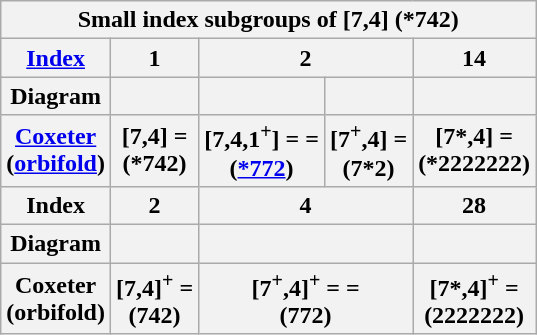<table class="wikitable collapsible collapsed">
<tr>
<th colspan=12>Small index subgroups of [7,4] (*742)</th>
</tr>
<tr align=center>
<th><a href='#'>Index</a></th>
<th>1</th>
<th colspan=2>2</th>
<th>14</th>
</tr>
<tr align=center>
<th>Diagram</th>
<th></th>
<th></th>
<th></th>
<th></th>
</tr>
<tr>
<th><a href='#'>Coxeter</a><br>(<a href='#'>orbifold</a>)</th>
<th>[7,4] = <br>(*742)</th>
<th>[7,4,1<sup>+</sup>] =  = <br>(<a href='#'>*772</a>)</th>
<th>[7<sup>+</sup>,4] = <br>(7*2)</th>
<th>[7*,4] = <br>(*2222222)</th>
</tr>
<tr align=center>
<th>Index</th>
<th>2</th>
<th colspan=2>4</th>
<th>28</th>
</tr>
<tr align=center>
<th>Diagram</th>
<th></th>
<th colspan=2></th>
<th></th>
</tr>
<tr>
<th>Coxeter<br>(orbifold)</th>
<th>[7,4]<sup>+</sup> = <br>(742)</th>
<th colspan=2>[7<sup>+</sup>,4]<sup>+</sup> =  = <br>(772)</th>
<th>[7*,4]<sup>+</sup> = <br>(2222222)</th>
</tr>
</table>
